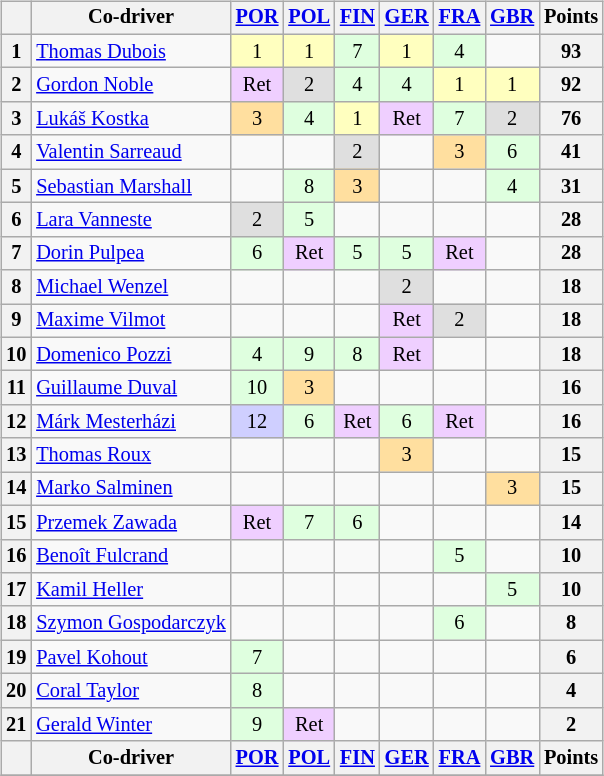<table>
<tr>
<td><br><table class="wikitable" style="font-size: 85%; text-align: center;">
<tr valign="top">
<th valign="middle"></th>
<th valign="middle">Co-driver</th>
<th><a href='#'>POR</a><br></th>
<th><a href='#'>POL</a><br></th>
<th><a href='#'>FIN</a><br></th>
<th><a href='#'>GER</a><br></th>
<th><a href='#'>FRA</a><br></th>
<th><a href='#'>GBR</a><br></th>
<th valign="middle">Points</th>
</tr>
<tr>
<th>1</th>
<td align="left"> <a href='#'>Thomas Dubois</a></td>
<td style="background:#ffffbf;">1</td>
<td style="background:#ffffbf;">1</td>
<td style="background:#dfffdf;">7</td>
<td style="background:#ffffbf;">1</td>
<td style="background:#dfffdf;">4</td>
<td></td>
<th align="right">93</th>
</tr>
<tr>
<th>2</th>
<td align="left"> <a href='#'>Gordon Noble</a></td>
<td style="background:#efcfff;">Ret</td>
<td style="background:#dfdfdf;">2</td>
<td style="background:#dfffdf;">4</td>
<td style="background:#dfffdf;">4</td>
<td style="background:#ffffbf;">1</td>
<td style="background:#ffffbf;">1</td>
<th align="right">92</th>
</tr>
<tr>
<th>3</th>
<td align="left"> <a href='#'>Lukáš Kostka</a></td>
<td style="background:#ffdf9f;">3</td>
<td style="background:#dfffdf;">4</td>
<td style="background:#ffffbf;">1</td>
<td style="background:#efcfff;">Ret</td>
<td style="background:#dfffdf;">7</td>
<td style="background:#dfdfdf;">2</td>
<th align="right">76</th>
</tr>
<tr>
<th>4</th>
<td align="left"> <a href='#'>Valentin Sarreaud</a></td>
<td></td>
<td></td>
<td style="background:#dfdfdf;">2</td>
<td></td>
<td style="background:#ffdf9f;">3</td>
<td style="background:#dfffdf;">6</td>
<th align="right">41</th>
</tr>
<tr>
<th>5</th>
<td align="left"> <a href='#'>Sebastian Marshall</a></td>
<td></td>
<td style="background:#dfffdf;">8</td>
<td style="background:#ffdf9f;">3</td>
<td></td>
<td></td>
<td style="background:#dfffdf;">4</td>
<th align="right">31</th>
</tr>
<tr>
<th>6</th>
<td align="left"> <a href='#'>Lara Vanneste</a></td>
<td style="background:#dfdfdf;">2</td>
<td style="background:#dfffdf;">5</td>
<td></td>
<td></td>
<td></td>
<td></td>
<th align="right">28</th>
</tr>
<tr>
<th>7</th>
<td align="left"> <a href='#'>Dorin Pulpea</a></td>
<td style="background:#dfffdf;">6</td>
<td style="background:#efcfff;">Ret</td>
<td style="background:#dfffdf;">5</td>
<td style="background:#dfffdf;">5</td>
<td style="background:#efcfff;">Ret</td>
<td></td>
<th align="right">28</th>
</tr>
<tr>
<th>8</th>
<td align="left"> <a href='#'>Michael Wenzel</a></td>
<td></td>
<td></td>
<td></td>
<td style="background:#dfdfdf;">2</td>
<td></td>
<td></td>
<th align="right">18</th>
</tr>
<tr>
<th>9</th>
<td align="left"> <a href='#'>Maxime Vilmot</a></td>
<td></td>
<td></td>
<td></td>
<td style="background:#efcfff;">Ret</td>
<td style="background:#dfdfdf;">2</td>
<td></td>
<th align="right">18</th>
</tr>
<tr>
<th>10</th>
<td align="left"> <a href='#'>Domenico Pozzi</a></td>
<td style="background:#dfffdf;">4</td>
<td style="background:#dfffdf;">9</td>
<td style="background:#dfffdf;">8</td>
<td style="background:#efcfff;">Ret</td>
<td></td>
<td></td>
<th align="right">18</th>
</tr>
<tr>
<th>11</th>
<td align="left"> <a href='#'>Guillaume Duval</a></td>
<td style="background:#dfffdf;">10</td>
<td style="background:#ffdf9f;">3</td>
<td></td>
<td></td>
<td></td>
<td></td>
<th align="right">16</th>
</tr>
<tr>
<th>12</th>
<td align="left"> <a href='#'>Márk Mesterházi</a></td>
<td style="background:#cfcfff;">12</td>
<td style="background:#dfffdf;">6</td>
<td style="background:#efcfff;">Ret</td>
<td style="background:#dfffdf;">6</td>
<td style="background:#efcfff;">Ret</td>
<td></td>
<th align="right">16</th>
</tr>
<tr>
<th>13</th>
<td align="left"> <a href='#'>Thomas Roux</a></td>
<td></td>
<td></td>
<td></td>
<td style="background:#ffdf9f;">3</td>
<td></td>
<td></td>
<th align="right">15</th>
</tr>
<tr>
<th>14</th>
<td align="left"> <a href='#'>Marko Salminen</a></td>
<td></td>
<td></td>
<td></td>
<td></td>
<td></td>
<td style="background:#ffdf9f;">3</td>
<th align="right">15</th>
</tr>
<tr>
<th>15</th>
<td align="left"> <a href='#'>Przemek Zawada</a></td>
<td style="background:#efcfff;">Ret</td>
<td style="background:#dfffdf;">7</td>
<td style="background:#dfffdf;">6</td>
<td></td>
<td></td>
<td></td>
<th align="right">14</th>
</tr>
<tr>
<th>16</th>
<td align="left"> <a href='#'>Benoît Fulcrand</a></td>
<td></td>
<td></td>
<td></td>
<td></td>
<td style="background:#dfffdf;">5</td>
<td></td>
<th align="right">10</th>
</tr>
<tr>
<th>17</th>
<td align="left"> <a href='#'>Kamil Heller</a></td>
<td></td>
<td></td>
<td></td>
<td></td>
<td></td>
<td style="background:#dfffdf;">5</td>
<th align="right">10</th>
</tr>
<tr>
<th>18</th>
<td align="left"> <a href='#'>Szymon Gospodarczyk</a></td>
<td></td>
<td></td>
<td></td>
<td></td>
<td style="background:#dfffdf;">6</td>
<td></td>
<th align="right">8</th>
</tr>
<tr>
<th>19</th>
<td align="left"> <a href='#'>Pavel Kohout</a></td>
<td style="background:#dfffdf;">7</td>
<td></td>
<td></td>
<td></td>
<td></td>
<td></td>
<th align="right">6</th>
</tr>
<tr>
<th>20</th>
<td align="left"> <a href='#'>Coral Taylor</a></td>
<td style="background:#dfffdf;">8</td>
<td></td>
<td></td>
<td></td>
<td></td>
<td></td>
<th align="right">4</th>
</tr>
<tr>
<th>21</th>
<td align="left"> <a href='#'>Gerald Winter</a></td>
<td style="background:#dfffdf;">9</td>
<td style="background:#efcfff;">Ret</td>
<td></td>
<td></td>
<td></td>
<td></td>
<th align="right">2</th>
</tr>
<tr valign="top">
<th valign="middle"></th>
<th valign="middle">Co-driver</th>
<th><a href='#'>POR</a><br></th>
<th><a href='#'>POL</a><br></th>
<th><a href='#'>FIN</a><br></th>
<th><a href='#'>GER</a><br></th>
<th><a href='#'>FRA</a><br></th>
<th><a href='#'>GBR</a><br></th>
<th valign="middle">Points</th>
</tr>
<tr>
</tr>
</table>
</td>
<td valign="top"><br></td>
</tr>
</table>
